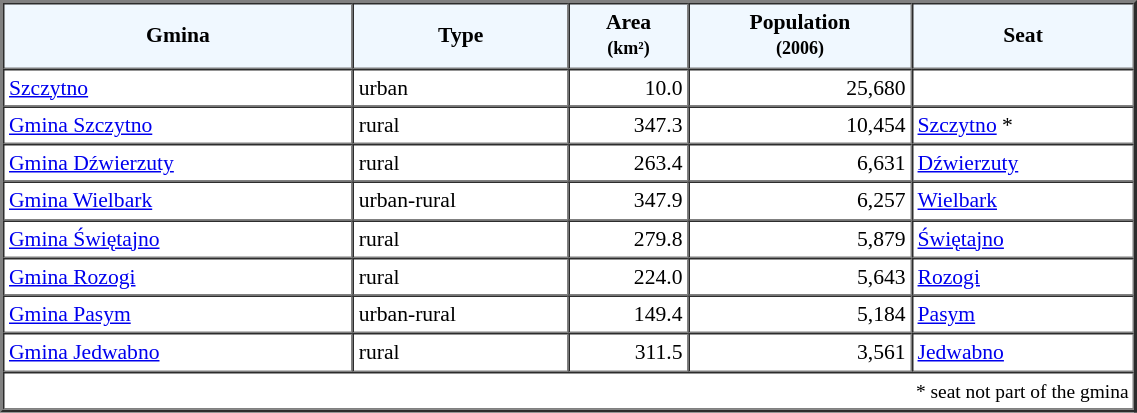<table width="60%" border="2" cellpadding="3" cellspacing="0" style="font-size:90%;line-height:120%;">
<tr bgcolor="F0F8FF">
<td style="text-align:center;"><strong>Gmina</strong></td>
<td style="text-align:center;"><strong>Type</strong></td>
<td style="text-align:center;"><strong>Area<br><small>(km²)</small></strong></td>
<td style="text-align:center;"><strong>Population<br><small>(2006)</small></strong></td>
<td style="text-align:center;"><strong>Seat</strong></td>
</tr>
<tr>
<td><a href='#'>Szczytno</a></td>
<td>urban</td>
<td style="text-align:right;">10.0</td>
<td style="text-align:right;">25,680</td>
<td> </td>
</tr>
<tr>
<td><a href='#'>Gmina Szczytno</a></td>
<td>rural</td>
<td style="text-align:right;">347.3</td>
<td style="text-align:right;">10,454</td>
<td><a href='#'>Szczytno</a> *</td>
</tr>
<tr>
<td><a href='#'>Gmina Dźwierzuty</a></td>
<td>rural</td>
<td style="text-align:right;">263.4</td>
<td style="text-align:right;">6,631</td>
<td><a href='#'>Dźwierzuty</a></td>
</tr>
<tr>
<td><a href='#'>Gmina Wielbark</a></td>
<td>urban-rural</td>
<td style="text-align:right;">347.9</td>
<td style="text-align:right;">6,257</td>
<td><a href='#'>Wielbark</a></td>
</tr>
<tr>
<td><a href='#'>Gmina Świętajno</a></td>
<td>rural</td>
<td style="text-align:right;">279.8</td>
<td style="text-align:right;">5,879</td>
<td><a href='#'>Świętajno</a></td>
</tr>
<tr>
<td><a href='#'>Gmina Rozogi</a></td>
<td>rural</td>
<td style="text-align:right;">224.0</td>
<td style="text-align:right;">5,643</td>
<td><a href='#'>Rozogi</a></td>
</tr>
<tr>
<td><a href='#'>Gmina Pasym</a></td>
<td>urban-rural</td>
<td style="text-align:right;">149.4</td>
<td style="text-align:right;">5,184</td>
<td><a href='#'>Pasym</a></td>
</tr>
<tr>
<td><a href='#'>Gmina Jedwabno</a></td>
<td>rural</td>
<td style="text-align:right;">311.5</td>
<td style="text-align:right;">3,561</td>
<td><a href='#'>Jedwabno</a></td>
</tr>
<tr>
<td colspan=5 style="text-align:right;font-size:90%">* seat not part of the gmina</td>
</tr>
<tr>
</tr>
</table>
